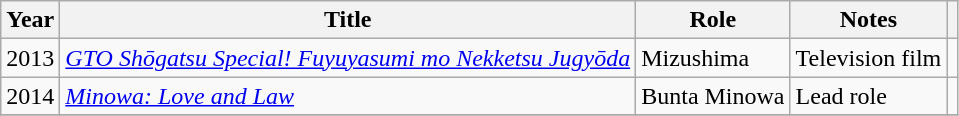<table class="wikitable">
<tr>
<th>Year</th>
<th>Title</th>
<th>Role</th>
<th>Notes</th>
<th></th>
</tr>
<tr>
<td>2013</td>
<td><em><a href='#'>GTO Shōgatsu Special! Fuyuyasumi mo Nekketsu Jugyōda</a></em></td>
<td>Mizushima</td>
<td>Television film</td>
<td></td>
</tr>
<tr>
<td>2014</td>
<td><em><a href='#'>Minowa: Love and Law</a></em></td>
<td>Bunta Minowa</td>
<td>Lead role</td>
<td></td>
</tr>
<tr>
</tr>
</table>
